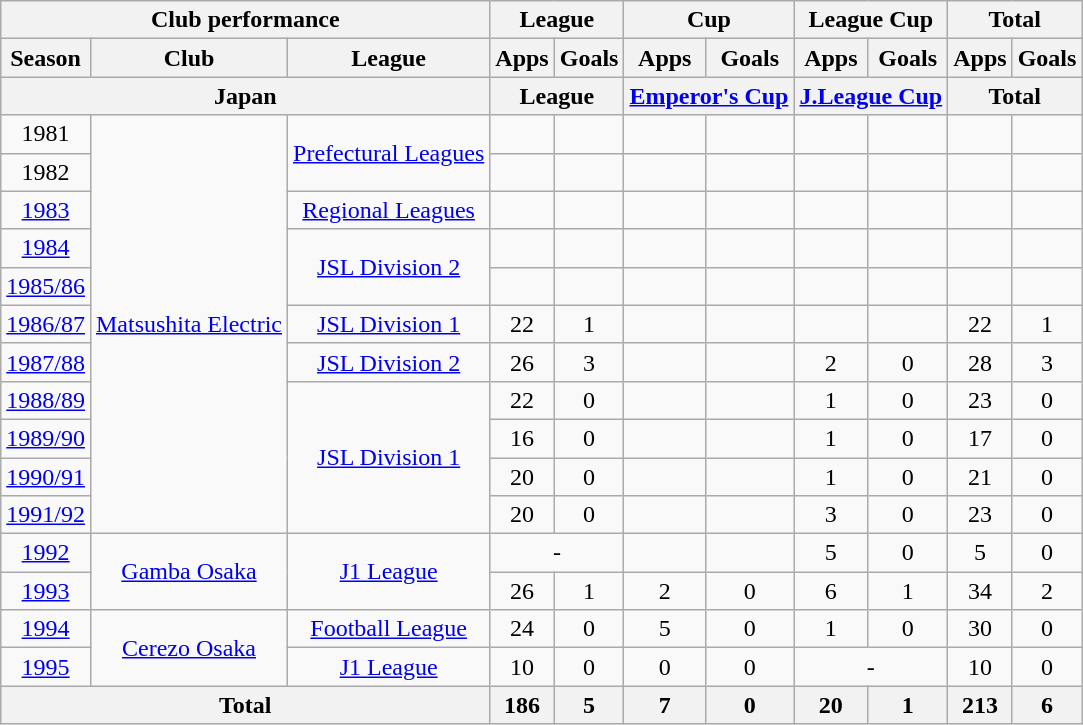<table class="wikitable" style="text-align:center;">
<tr>
<th colspan=3>Club performance</th>
<th colspan=2>League</th>
<th colspan=2>Cup</th>
<th colspan=2>League Cup</th>
<th colspan=2>Total</th>
</tr>
<tr>
<th>Season</th>
<th>Club</th>
<th>League</th>
<th>Apps</th>
<th>Goals</th>
<th>Apps</th>
<th>Goals</th>
<th>Apps</th>
<th>Goals</th>
<th>Apps</th>
<th>Goals</th>
</tr>
<tr>
<th colspan=3>Japan</th>
<th colspan=2>League</th>
<th colspan=2><a href='#'>Emperor's Cup</a></th>
<th colspan=2><a href='#'>J.League Cup</a></th>
<th colspan=2>Total</th>
</tr>
<tr>
<td>1981</td>
<td rowspan="11"><a href='#'>Matsushita Electric</a></td>
<td rowspan="2"><a href='#'>Prefectural Leagues</a></td>
<td></td>
<td></td>
<td></td>
<td></td>
<td></td>
<td></td>
<td></td>
<td></td>
</tr>
<tr>
<td>1982</td>
<td></td>
<td></td>
<td></td>
<td></td>
<td></td>
<td></td>
<td></td>
<td></td>
</tr>
<tr>
<td><a href='#'>1983</a></td>
<td><a href='#'>Regional Leagues</a></td>
<td></td>
<td></td>
<td></td>
<td></td>
<td></td>
<td></td>
<td></td>
<td></td>
</tr>
<tr>
<td><a href='#'>1984</a></td>
<td rowspan="2"><a href='#'>JSL Division 2</a></td>
<td></td>
<td></td>
<td></td>
<td></td>
<td></td>
<td></td>
<td></td>
<td></td>
</tr>
<tr>
<td><a href='#'>1985/86</a></td>
<td></td>
<td></td>
<td></td>
<td></td>
<td></td>
<td></td>
<td></td>
<td></td>
</tr>
<tr>
<td><a href='#'>1986/87</a></td>
<td><a href='#'>JSL Division 1</a></td>
<td>22</td>
<td>1</td>
<td></td>
<td></td>
<td></td>
<td></td>
<td>22</td>
<td>1</td>
</tr>
<tr>
<td><a href='#'>1987/88</a></td>
<td><a href='#'>JSL Division 2</a></td>
<td>26</td>
<td>3</td>
<td></td>
<td></td>
<td>2</td>
<td>0</td>
<td>28</td>
<td>3</td>
</tr>
<tr>
<td><a href='#'>1988/89</a></td>
<td rowspan="4"><a href='#'>JSL Division 1</a></td>
<td>22</td>
<td>0</td>
<td></td>
<td></td>
<td>1</td>
<td>0</td>
<td>23</td>
<td>0</td>
</tr>
<tr>
<td><a href='#'>1989/90</a></td>
<td>16</td>
<td>0</td>
<td></td>
<td></td>
<td>1</td>
<td>0</td>
<td>17</td>
<td>0</td>
</tr>
<tr>
<td><a href='#'>1990/91</a></td>
<td>20</td>
<td>0</td>
<td></td>
<td></td>
<td>1</td>
<td>0</td>
<td>21</td>
<td>0</td>
</tr>
<tr>
<td><a href='#'>1991/92</a></td>
<td>20</td>
<td>0</td>
<td></td>
<td></td>
<td>3</td>
<td>0</td>
<td>23</td>
<td>0</td>
</tr>
<tr>
<td><a href='#'>1992</a></td>
<td rowspan="2"><a href='#'>Gamba Osaka</a></td>
<td rowspan="2"><a href='#'>J1 League</a></td>
<td colspan="2">-</td>
<td></td>
<td></td>
<td>5</td>
<td>0</td>
<td>5</td>
<td>0</td>
</tr>
<tr>
<td><a href='#'>1993</a></td>
<td>26</td>
<td>1</td>
<td>2</td>
<td>0</td>
<td>6</td>
<td>1</td>
<td>34</td>
<td>2</td>
</tr>
<tr>
<td><a href='#'>1994</a></td>
<td rowspan="2"><a href='#'>Cerezo Osaka</a></td>
<td><a href='#'>Football League</a></td>
<td>24</td>
<td>0</td>
<td>5</td>
<td>0</td>
<td>1</td>
<td>0</td>
<td>30</td>
<td>0</td>
</tr>
<tr>
<td><a href='#'>1995</a></td>
<td><a href='#'>J1 League</a></td>
<td>10</td>
<td>0</td>
<td>0</td>
<td>0</td>
<td colspan="2">-</td>
<td>10</td>
<td>0</td>
</tr>
<tr>
<th colspan=3>Total</th>
<th>186</th>
<th>5</th>
<th>7</th>
<th>0</th>
<th>20</th>
<th>1</th>
<th>213</th>
<th>6</th>
</tr>
</table>
